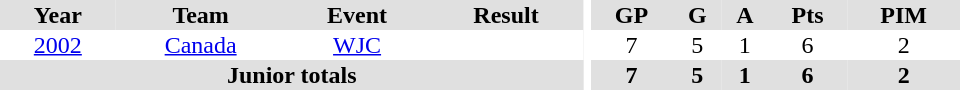<table border="0" cellpadding="1" cellspacing="0" ID="Table3" style="text-align:center; width:40em">
<tr ALIGN="center" bgcolor="#e0e0e0">
<th>Year</th>
<th>Team</th>
<th>Event</th>
<th>Result</th>
<th rowspan="99" bgcolor="#ffffff"></th>
<th>GP</th>
<th>G</th>
<th>A</th>
<th>Pts</th>
<th>PIM</th>
</tr>
<tr>
<td><a href='#'>2002</a></td>
<td><a href='#'>Canada</a></td>
<td><a href='#'>WJC</a></td>
<td></td>
<td>7</td>
<td>5</td>
<td>1</td>
<td>6</td>
<td>2</td>
</tr>
<tr bgcolor="#e0e0e0">
<th colspan=4>Junior totals</th>
<th>7</th>
<th>5</th>
<th>1</th>
<th>6</th>
<th>2</th>
</tr>
</table>
